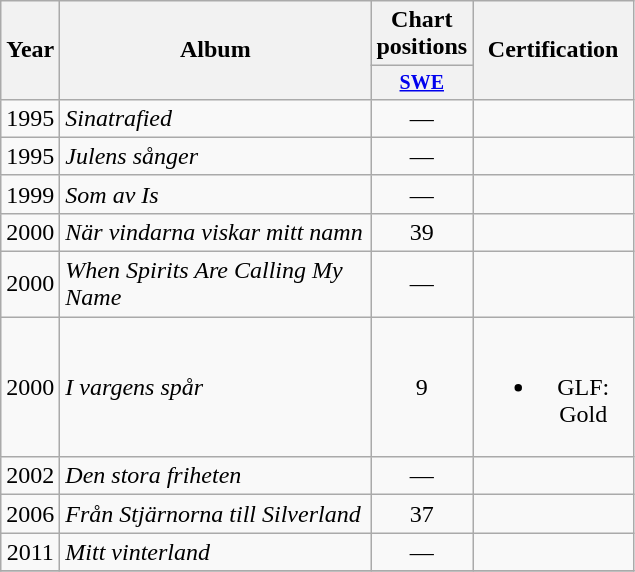<table class="wikitable">
<tr>
<th style="width:10px;" rowspan="2">Year</th>
<th style="width:200px;" rowspan="2">Album</th>
<th colspan="1">Chart positions</th>
<th style="width:100px;" rowspan="2">Certification</th>
</tr>
<tr>
<th style="width:40px; font-size:smaller;"><a href='#'>SWE</a></th>
</tr>
<tr>
<td style="text-align:center;">1995</td>
<td><em>Sinatrafied</em></td>
<td style="text-align:center;">—</td>
<td style="text-align:center;"></td>
</tr>
<tr>
<td style="text-align:center;">1995</td>
<td><em>Julens sånger</em></td>
<td style="text-align:center;">—</td>
<td style="text-align:center;"></td>
</tr>
<tr>
<td style="text-align:center;">1999</td>
<td><em>Som av Is</em></td>
<td style="text-align:center;">—</td>
<td style="text-align:center;"></td>
</tr>
<tr>
<td style="text-align:center;">2000</td>
<td><em>När vindarna viskar mitt namn</em></td>
<td style="text-align:center;">39</td>
<td style="text-align:center;"></td>
</tr>
<tr>
<td style="text-align:center;">2000</td>
<td><em>When Spirits Are Calling My Name</em></td>
<td style="text-align:center;">—</td>
<td style="text-align:center;"></td>
</tr>
<tr>
<td style="text-align:center;">2000</td>
<td><em>I vargens spår</em></td>
<td style="text-align:center;">9</td>
<td style="text-align:center;"><br><ul><li>GLF: Gold</li></ul></td>
</tr>
<tr>
<td style="text-align:center;">2002</td>
<td><em>Den stora friheten</em></td>
<td style="text-align:center;">—</td>
<td style="text-align:center;"></td>
</tr>
<tr>
<td style="text-align:center;">2006</td>
<td><em>Från Stjärnorna till Silverland</em></td>
<td style="text-align:center;">37</td>
<td style="text-align:center;"></td>
</tr>
<tr>
<td style="text-align:center;">2011</td>
<td><em>Mitt vinterland</em></td>
<td style="text-align:center;">—</td>
<td style="text-align:center;"></td>
</tr>
<tr>
</tr>
</table>
